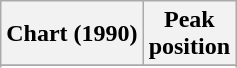<table class="wikitable sortable">
<tr>
<th>Chart (1990)</th>
<th>Peak<br>position</th>
</tr>
<tr>
</tr>
<tr>
</tr>
</table>
